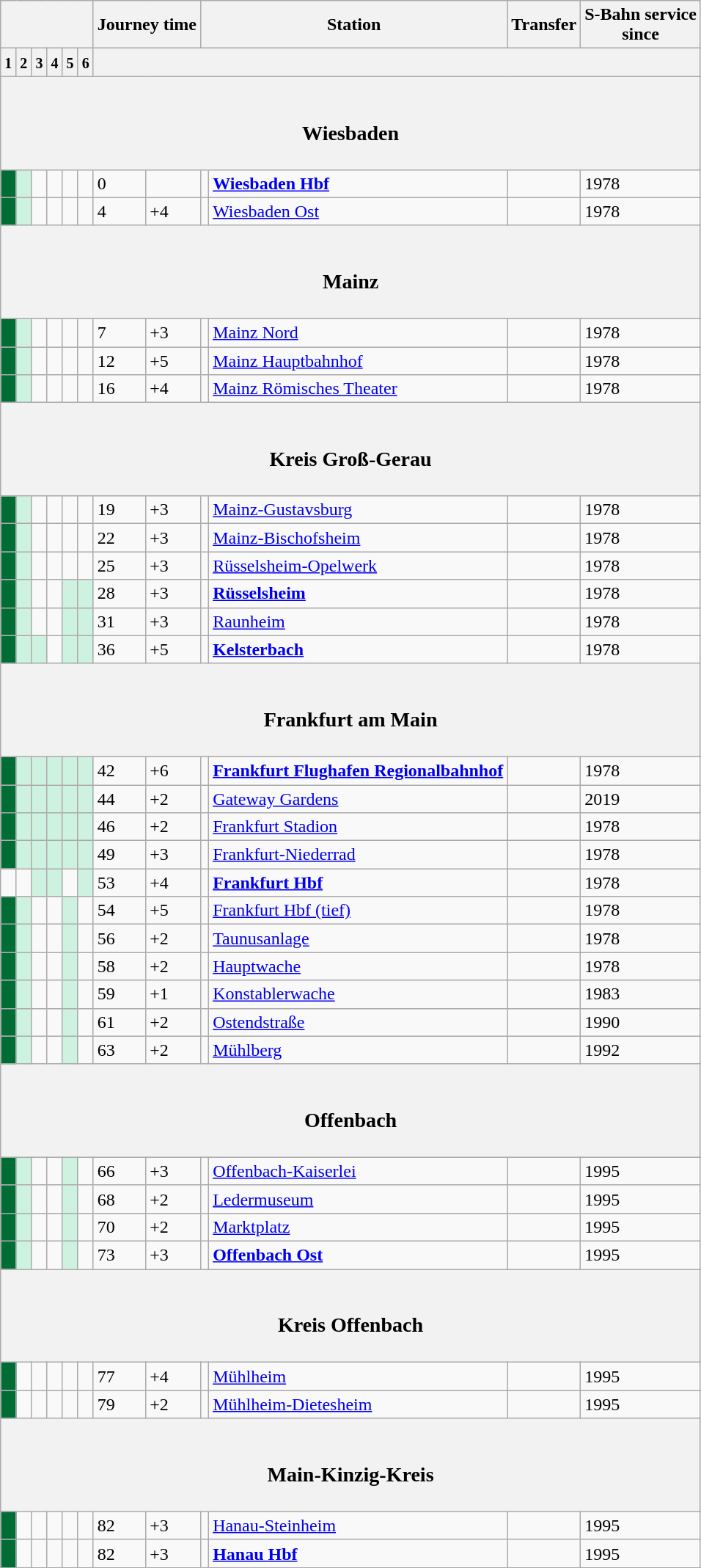<table class="wikitable" summary="Stations of the S8 service">
<tr>
<th colspan="6" align="center" scope="col"></th>
<th colspan="2">Journey time</th>
<th colspan="2" scope="col">Station</th>
<th scope="col">Transfer</th>
<th scope="col">S-Bahn service<br>since</th>
</tr>
<tr>
<th><small>1</small></th>
<th><small>2</small></th>
<th><small>3</small></th>
<th><small>4</small></th>
<th><small>5</small></th>
<th><small>6</small></th>
<th colspan="6"></th>
</tr>
<tr>
<th colspan="13" align="center" class="hintergrundfarbe5"><br><h3>Wiesbaden</h3></th>
</tr>
<tr>
<td style="background-color:#006e34"></td>
<td style="background-color:#cef2e0"></td>
<td></td>
<td></td>
<td></td>
<td></td>
<td>0</td>
<td></td>
<td></td>
<td><strong><a href='#'>Wiesbaden Hbf</a></strong></td>
<td> </td>
<td>1978</td>
</tr>
<tr>
<td style="background-color:#006e34"></td>
<td style="background-color:#cef2e0"></td>
<td></td>
<td></td>
<td></td>
<td></td>
<td>4</td>
<td>+4</td>
<td></td>
<td><a href='#'>Wiesbaden Ost</a></td>
<td> </td>
<td>1978</td>
</tr>
<tr>
<th colspan="13" align="center" class="hintergrundfarbe5"><br><h3>Mainz</h3></th>
</tr>
<tr>
<td style="background-color:#006e34"></td>
<td style="background-color:#cef2e0"></td>
<td></td>
<td></td>
<td></td>
<td></td>
<td>7</td>
<td>+3</td>
<td></td>
<td><a href='#'>Mainz Nord</a></td>
<td></td>
<td>1978</td>
</tr>
<tr>
<td style="background-color:#006e34"></td>
<td style="background-color:#cef2e0"></td>
<td></td>
<td></td>
<td></td>
<td></td>
<td>12</td>
<td>+5</td>
<td></td>
<td><a href='#'>Mainz Hauptbahnhof</a></td>
<td></td>
<td>1978</td>
</tr>
<tr>
<td style="background-color:#006e34"></td>
<td style="background-color:#cef2e0"></td>
<td></td>
<td></td>
<td></td>
<td></td>
<td>16</td>
<td>+4</td>
<td></td>
<td><a href='#'>Mainz Römisches Theater</a></td>
<td></td>
<td>1978</td>
</tr>
<tr>
<th colspan="13" align="center" class="hintergrundfarbe5"><br><h3>Kreis Groß-Gerau</h3></th>
</tr>
<tr>
<td style="background-color:#006e34"></td>
<td style="background-color:#cef2e0"></td>
<td></td>
<td></td>
<td></td>
<td></td>
<td>19</td>
<td>+3</td>
<td></td>
<td><a href='#'>Mainz-Gustavsburg</a></td>
<td></td>
<td>1978</td>
</tr>
<tr>
<td style="background-color:#006e34"></td>
<td style="background-color:#cef2e0"></td>
<td></td>
<td></td>
<td></td>
<td></td>
<td>22</td>
<td>+3</td>
<td></td>
<td><a href='#'>Mainz-Bischofsheim</a></td>
<td></td>
<td>1978</td>
</tr>
<tr>
<td style="background-color:#006e34"></td>
<td style="background-color:#cef2e0"></td>
<td></td>
<td></td>
<td></td>
<td></td>
<td>25</td>
<td>+3</td>
<td></td>
<td><a href='#'>Rüsselsheim-Opelwerk</a></td>
<td></td>
<td>1978</td>
</tr>
<tr>
<td style="background-color:#006e34"></td>
<td style="background-color:#cef2e0"></td>
<td></td>
<td></td>
<td style="background-color:#cef2e0"></td>
<td style="background-color:#cef2e0"></td>
<td>28</td>
<td>+3</td>
<td></td>
<td><strong><a href='#'>Rüsselsheim</a></strong></td>
<td></td>
<td>1978</td>
</tr>
<tr>
<td style="background-color:#006e34"></td>
<td style="background-color:#cef2e0"></td>
<td></td>
<td></td>
<td style="background-color:#cef2e0"></td>
<td style="background-color:#cef2e0"></td>
<td>31</td>
<td>+3</td>
<td></td>
<td><a href='#'>Raunheim</a></td>
<td></td>
<td>1978</td>
</tr>
<tr>
<td style="background-color:#006e34"></td>
<td style="background-color:#cef2e0"></td>
<td style="background-color:#cef2e0"></td>
<td></td>
<td style="background-color:#cef2e0"></td>
<td style="background-color:#cef2e0"></td>
<td>36</td>
<td>+5</td>
<td></td>
<td><strong><a href='#'>Kelsterbach</a></strong></td>
<td></td>
<td>1978</td>
</tr>
<tr>
<th colspan="13" align="center" class="hintergrundfarbe5"><br><h3>Frankfurt am Main</h3></th>
</tr>
<tr>
<td style="background-color:#006e34"></td>
<td style="background-color:#cef2e0"></td>
<td style="background-color:#cef2e0"></td>
<td style="background-color:#cef2e0"></td>
<td style="background-color:#cef2e0"></td>
<td style="background-color:#cef2e0"></td>
<td>42</td>
<td>+6</td>
<td></td>
<td><strong><a href='#'>Frankfurt Flughafen Regionalbahnhof</a></strong></td>
<td></td>
<td>1978</td>
</tr>
<tr>
<td style="background-color:#006e34"></td>
<td style="background-color:#cef2e0"></td>
<td style="background-color:#cef2e0"></td>
<td style="background-color:#cef2e0"></td>
<td style="background-color:#cef2e0"></td>
<td style="background-color:#cef2e0"></td>
<td>44</td>
<td>+2 </td>
<td></td>
<td><a href='#'>Gateway Gardens</a></td>
<td></td>
<td>2019</td>
</tr>
<tr>
<td style="background-color:#006e34"></td>
<td style="background-color:#cef2e0"></td>
<td style="background-color:#cef2e0"></td>
<td style="background-color:#cef2e0"></td>
<td style="background-color:#cef2e0"></td>
<td style="background-color:#cef2e0"></td>
<td>46</td>
<td>+2 </td>
<td></td>
<td><a href='#'>Frankfurt Stadion</a></td>
<td> </td>
<td>1978</td>
</tr>
<tr>
<td style="background-color:#006e34"></td>
<td style="background-color:#cef2e0"></td>
<td style="background-color:#cef2e0"></td>
<td style="background-color:#cef2e0"></td>
<td style="background-color:#cef2e0"></td>
<td style="background-color:#cef2e0"></td>
<td>49</td>
<td>+3</td>
<td></td>
<td><a href='#'>Frankfurt-Niederrad</a></td>
<td> </td>
<td>1978</td>
</tr>
<tr>
<td></td>
<td></td>
<td style="background-color:#cef2e0"></td>
<td style="background-color:#cef2e0"></td>
<td></td>
<td style="background-color:#cef2e0"></td>
<td>53</td>
<td>+4</td>
<td></td>
<td><strong><a href='#'>Frankfurt Hbf</a></strong></td>
<td>         </td>
<td>1978</td>
</tr>
<tr>
<td style="background-color:#006e34"></td>
<td style="background-color:#cef2e0"></td>
<td></td>
<td></td>
<td style="background-color:#cef2e0"></td>
<td></td>
<td>54</td>
<td>+5</td>
<td></td>
<td><a href='#'>Frankfurt Hbf (tief)</a></td>
<td>         </td>
<td>1978</td>
</tr>
<tr>
<td style="background-color:#006e34"></td>
<td style="background-color:#cef2e0"></td>
<td></td>
<td></td>
<td style="background-color:#cef2e0"></td>
<td></td>
<td>56</td>
<td>+2</td>
<td></td>
<td><a href='#'>Taunusanlage</a></td>
<td>      </td>
<td>1978</td>
</tr>
<tr>
<td style="background-color:#006e34"></td>
<td style="background-color:#cef2e0"></td>
<td></td>
<td></td>
<td style="background-color:#cef2e0"></td>
<td></td>
<td>58</td>
<td>+2</td>
<td></td>
<td><a href='#'>Hauptwache</a></td>
<td>            </td>
<td>1978</td>
</tr>
<tr>
<td style="background-color:#006e34"></td>
<td style="background-color:#cef2e0"></td>
<td></td>
<td></td>
<td style="background-color:#cef2e0"></td>
<td></td>
<td>59</td>
<td>+1</td>
<td></td>
<td><a href='#'>Konstablerwache</a></td>
<td>          </td>
<td>1983</td>
</tr>
<tr>
<td style="background-color:#006e34"></td>
<td style="background-color:#cef2e0"></td>
<td></td>
<td></td>
<td style="background-color:#cef2e0"></td>
<td></td>
<td>61</td>
<td>+2</td>
<td></td>
<td><a href='#'>Ostendstraße</a></td>
<td>      </td>
<td>1990</td>
</tr>
<tr>
<td style="background-color:#006e34"></td>
<td style="background-color:#cef2e0"></td>
<td></td>
<td></td>
<td style="background-color:#cef2e0"></td>
<td></td>
<td>63</td>
<td>+2</td>
<td></td>
<td><a href='#'>Mühlberg</a></td>
<td>  </td>
<td>1992</td>
</tr>
<tr>
<th colspan="13" align="center" class="hintergrundfarbe5"><br><h3>Offenbach</h3></th>
</tr>
<tr>
<td style="background-color:#006e34"></td>
<td style="background-color:#cef2e0"></td>
<td></td>
<td></td>
<td style="background-color:#cef2e0"></td>
<td></td>
<td>66</td>
<td>+3</td>
<td></td>
<td><a href='#'>Offenbach-Kaiserlei</a></td>
<td>  </td>
<td>1995</td>
</tr>
<tr>
<td style="background-color:#006e34"></td>
<td style="background-color:#cef2e0"></td>
<td></td>
<td></td>
<td style="background-color:#cef2e0"></td>
<td></td>
<td>68</td>
<td>+2</td>
<td></td>
<td><a href='#'>Ledermuseum</a></td>
<td>  </td>
<td>1995</td>
</tr>
<tr>
<td style="background-color:#006e34"></td>
<td style="background-color:#cef2e0"></td>
<td></td>
<td></td>
<td style="background-color:#cef2e0"></td>
<td></td>
<td>70</td>
<td>+2</td>
<td></td>
<td><a href='#'>Marktplatz</a></td>
<td>  </td>
<td>1995</td>
</tr>
<tr>
<td style="background-color:#006e34"></td>
<td style="background-color:#cef2e0"></td>
<td></td>
<td></td>
<td style="background-color:#cef2e0"></td>
<td></td>
<td>73</td>
<td>+3</td>
<td></td>
<td><strong><a href='#'>Offenbach Ost</a></strong></td>
<td>  </td>
<td>1995</td>
</tr>
<tr>
<th colspan="13" align="center" class="hintergrundfarbe5"><br><h3>Kreis Offenbach</h3></th>
</tr>
<tr>
<td style="background-color:#006e34"></td>
<td></td>
<td></td>
<td></td>
<td></td>
<td></td>
<td>77</td>
<td>+4</td>
<td></td>
<td><a href='#'>Mühlheim</a></td>
<td></td>
<td>1995</td>
</tr>
<tr>
<td style="background-color:#006e34"></td>
<td></td>
<td></td>
<td></td>
<td></td>
<td></td>
<td>79</td>
<td>+2</td>
<td></td>
<td><a href='#'>Mühlheim-Dietesheim</a></td>
<td></td>
<td>1995</td>
</tr>
<tr>
<th colspan="13" align="center" class="hintergrundfarbe5"><br><h3>Main-Kinzig-Kreis</h3></th>
</tr>
<tr>
<td style="background-color:#006e34"></td>
<td></td>
<td></td>
<td></td>
<td></td>
<td></td>
<td>82</td>
<td>+3</td>
<td></td>
<td><a href='#'>Hanau-Steinheim</a></td>
<td></td>
<td>1995</td>
</tr>
<tr>
<td style="background-color:#006e34"></td>
<td></td>
<td></td>
<td></td>
<td></td>
<td></td>
<td>82</td>
<td>+3</td>
<td></td>
<td><strong><a href='#'>Hanau Hbf</a></strong></td>
<td></td>
<td>1995</td>
</tr>
</table>
